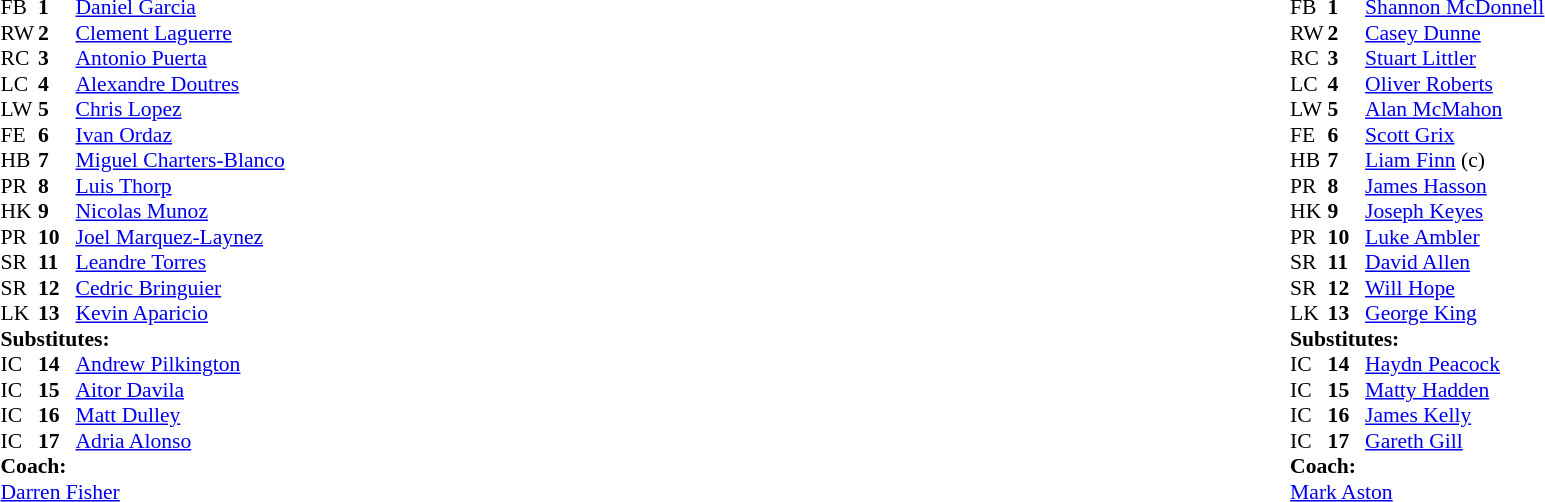<table width="100%">
<tr>
<td valign="top" width="50%"><br><table style="font-size: 90%" cellspacing="0" cellpadding="0">
<tr>
<th width="25"></th>
<th width="25"></th>
</tr>
<tr>
<td>FB</td>
<td><strong>1</strong></td>
<td><a href='#'>Daniel Garcia</a></td>
</tr>
<tr>
<td>RW</td>
<td><strong>2</strong></td>
<td><a href='#'>Clement Laguerre</a></td>
</tr>
<tr>
<td>RC</td>
<td><strong>3</strong></td>
<td><a href='#'>Antonio Puerta</a></td>
</tr>
<tr>
<td>LC</td>
<td><strong>4</strong></td>
<td><a href='#'>Alexandre Doutres</a></td>
</tr>
<tr>
<td>LW</td>
<td><strong>5</strong></td>
<td><a href='#'>Chris Lopez</a></td>
</tr>
<tr>
<td>FE</td>
<td><strong>6</strong></td>
<td><a href='#'>Ivan Ordaz</a></td>
</tr>
<tr>
<td>HB</td>
<td><strong>7</strong></td>
<td><a href='#'>Miguel Charters-Blanco</a></td>
</tr>
<tr>
<td>PR</td>
<td><strong>8</strong></td>
<td><a href='#'>Luis Thorp</a></td>
</tr>
<tr>
<td>HK</td>
<td><strong>9</strong></td>
<td><a href='#'>Nicolas Munoz</a></td>
</tr>
<tr>
<td>PR</td>
<td><strong>10</strong></td>
<td><a href='#'>Joel Marquez-Laynez</a></td>
</tr>
<tr>
<td>SR</td>
<td><strong>11</strong></td>
<td><a href='#'>Leandre Torres</a></td>
</tr>
<tr>
<td>SR</td>
<td><strong>12</strong></td>
<td><a href='#'>Cedric Bringuier</a> </td>
</tr>
<tr>
<td>LK</td>
<td><strong>13</strong></td>
<td><a href='#'>Kevin Aparicio</a></td>
</tr>
<tr>
<td colspan=3><strong>Substitutes:</strong></td>
</tr>
<tr>
<td>IC</td>
<td><strong>14</strong></td>
<td><a href='#'>Andrew Pilkington</a></td>
</tr>
<tr>
<td>IC</td>
<td><strong>15</strong></td>
<td><a href='#'>Aitor Davila</a></td>
</tr>
<tr>
<td>IC</td>
<td><strong>16</strong></td>
<td><a href='#'>Matt Dulley</a></td>
</tr>
<tr>
<td>IC</td>
<td><strong>17</strong></td>
<td><a href='#'>Adria Alonso</a></td>
</tr>
<tr>
<td colspan=3><strong>Coach:</strong></td>
</tr>
<tr>
<td colspan="4"><a href='#'>Darren Fisher</a></td>
</tr>
</table>
</td>
<td valign="top" width="50%"><br><table style="font-size: 90%" cellspacing="0" cellpadding="0" align="center">
<tr>
<th width="25"></th>
<th width="25"></th>
</tr>
<tr>
<td>FB</td>
<td><strong>1</strong></td>
<td><a href='#'>Shannon McDonnell</a></td>
</tr>
<tr>
<td>RW</td>
<td><strong>2</strong></td>
<td><a href='#'>Casey Dunne</a></td>
</tr>
<tr>
<td>RC</td>
<td><strong>3</strong></td>
<td><a href='#'>Stuart Littler</a></td>
</tr>
<tr>
<td>LC</td>
<td><strong>4</strong></td>
<td><a href='#'>Oliver Roberts</a></td>
</tr>
<tr>
<td>LW</td>
<td><strong>5</strong></td>
<td><a href='#'>Alan McMahon</a></td>
</tr>
<tr>
<td>FE</td>
<td><strong>6</strong></td>
<td><a href='#'>Scott Grix</a></td>
</tr>
<tr>
<td>HB</td>
<td><strong>7</strong></td>
<td><a href='#'>Liam Finn</a> (c)</td>
</tr>
<tr>
<td>PR</td>
<td><strong>8</strong></td>
<td><a href='#'>James Hasson</a></td>
</tr>
<tr>
<td>HK</td>
<td><strong>9</strong></td>
<td><a href='#'>Joseph Keyes</a></td>
</tr>
<tr>
<td>PR</td>
<td><strong>10</strong></td>
<td><a href='#'>Luke Ambler</a></td>
</tr>
<tr>
<td>SR</td>
<td><strong>11</strong></td>
<td><a href='#'>David Allen</a></td>
</tr>
<tr>
<td>SR</td>
<td><strong>12</strong></td>
<td><a href='#'>Will Hope</a></td>
</tr>
<tr>
<td>LK</td>
<td><strong>13</strong></td>
<td><a href='#'>George King</a></td>
</tr>
<tr>
<td colspan=3><strong>Substitutes:</strong></td>
</tr>
<tr>
<td>IC</td>
<td><strong>14</strong></td>
<td><a href='#'>Haydn Peacock</a></td>
</tr>
<tr>
<td>IC</td>
<td><strong>15</strong></td>
<td><a href='#'>Matty Hadden</a></td>
</tr>
<tr>
<td>IC</td>
<td><strong>16</strong></td>
<td><a href='#'>James Kelly</a></td>
</tr>
<tr>
<td>IC</td>
<td><strong>17</strong></td>
<td><a href='#'>Gareth Gill</a></td>
</tr>
<tr>
<td colspan=3><strong>Coach:</strong></td>
</tr>
<tr>
<td colspan="4"><a href='#'>Mark Aston</a></td>
</tr>
</table>
</td>
</tr>
</table>
